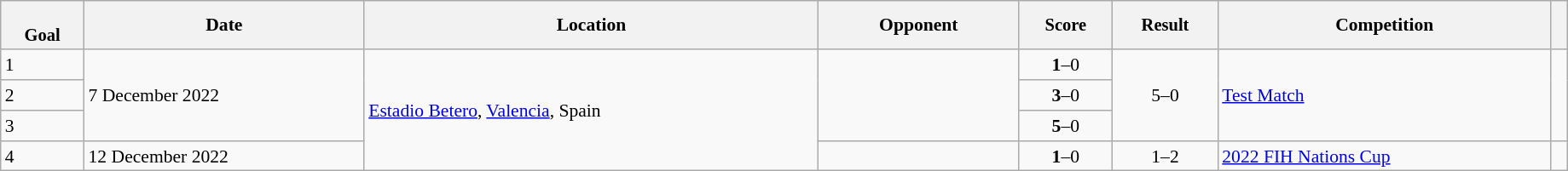<table class="wikitable sortable" style="font-size:90%" width=97%>
<tr>
<th style="font-size:95%;" data-sort-type=number><br>Goal</th>
<th align=center>Date</th>
<th>Location</th>
<th width=150>Opponent</th>
<th data-sort-type="number" style="font-size:95%">Score</th>
<th data-sort-type="number" style="font-size:95%">Result</th>
<th>Competition</th>
<th></th>
</tr>
<tr>
<td>1</td>
<td rowspan=3>7 December 2022</td>
<td rowspan=4><a href='#'>Estadio Betero</a>, <a href='#'>Valencia</a>, Spain</td>
<td rowspan=3></td>
<td align="center"><strong>1</strong>–0</td>
<td rowspan=3; align="center">5–0</td>
<td rowspan=3><a href='#'>Test Match</a></td>
<td rowspan=3></td>
</tr>
<tr>
<td>2</td>
<td align="center"><strong>3</strong>–0</td>
</tr>
<tr>
<td>3</td>
<td align="center"><strong>5</strong>–0</td>
</tr>
<tr>
<td>4</td>
<td>12 December 2022</td>
<td></td>
<td align="center"><strong>1</strong>–0</td>
<td align="center">1–2</td>
<td><a href='#'>2022 FIH Nations Cup</a></td>
<td></td>
</tr>
</table>
